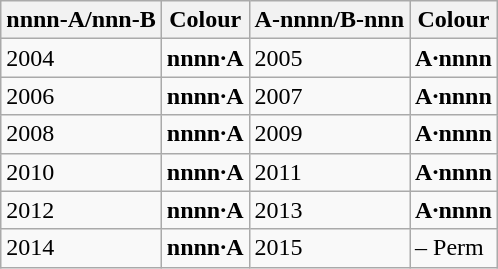<table class="wikitable">
<tr>
<th>nnnn-A/nnn-B</th>
<th>Colour</th>
<th>A-nnnn/B-nnn</th>
<th>Colour</th>
</tr>
<tr>
<td>2004</td>
<td><span><strong>nnnn·A</strong></span></td>
<td>2005</td>
<td><span><strong>A·nnnn</strong></span></td>
</tr>
<tr>
<td>2006</td>
<td><span><strong>nnnn·A</strong></span></td>
<td>2007</td>
<td><span><strong>A·nnnn</strong></span></td>
</tr>
<tr>
<td>2008</td>
<td><span><strong>nnnn·A</strong></span></td>
<td>2009</td>
<td><span><strong>A·nnnn</strong></span></td>
</tr>
<tr>
<td>2010</td>
<td><span><strong>nnnn·A</strong></span></td>
<td>2011</td>
<td><span><strong>A·nnnn</strong></span></td>
</tr>
<tr>
<td>2012</td>
<td><span><strong>nnnn·A</strong></span></td>
<td>2013</td>
<td><span><strong>A·nnnn</strong></span></td>
</tr>
<tr>
<td>2014</td>
<td><span><strong>nnnn·A</strong></span></td>
<td>2015</td>
<td>– Perm</td>
</tr>
</table>
